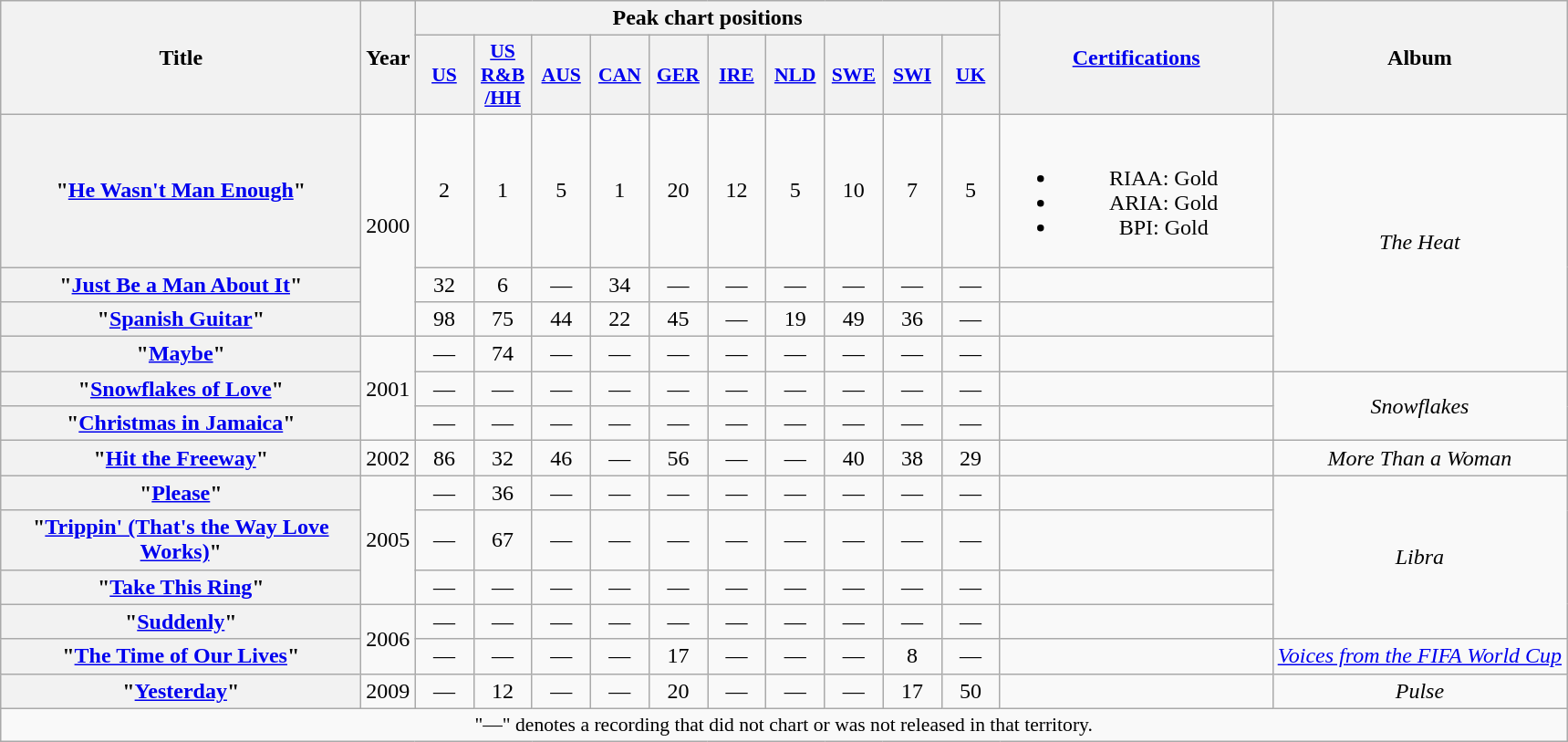<table class="wikitable plainrowheaders" style="text-align:center;">
<tr>
<th scope="col" rowspan="2" style="width:16em;">Title</th>
<th scope="col" rowspan="2" style="width:1em;">Year</th>
<th scope="col" colspan="10">Peak chart positions</th>
<th scope="col" rowspan="2" style="width:12em;"><a href='#'>Certifications</a></th>
<th scope="col" rowspan="2">Album</th>
</tr>
<tr>
<th scope="col" style="width:2.5em;font-size:90%;"><a href='#'>US</a><br></th>
<th scope="col" style="width:2.5em;font-size:90%;"><a href='#'>US<br>R&B<br>/HH</a><br></th>
<th scope="col" style="width:2.5em;font-size:90%;"><a href='#'>AUS</a><br></th>
<th scope="col" style="width:2.5em;font-size:90%;"><a href='#'>CAN</a><br></th>
<th scope="col" style="width:2.5em;font-size:90%;"><a href='#'>GER</a><br></th>
<th scope="col" style="width:2.5em;font-size:90%;"><a href='#'>IRE</a><br></th>
<th scope="col" style="width:2.5em;font-size:90%;"><a href='#'>NLD</a><br></th>
<th scope="col" style="width:2.5em;font-size:90%;"><a href='#'>SWE</a><br></th>
<th scope="col" style="width:2.5em;font-size:90%;"><a href='#'>SWI</a><br></th>
<th scope="col" style="width:2.5em;font-size:90%;"><a href='#'>UK</a><br></th>
</tr>
<tr>
<th scope="row">"<a href='#'>He Wasn't Man Enough</a>"</th>
<td rowspan="3">2000</td>
<td>2</td>
<td>1</td>
<td>5</td>
<td>1</td>
<td>20</td>
<td>12</td>
<td>5</td>
<td>10</td>
<td>7</td>
<td>5</td>
<td><br><ul><li>RIAA: Gold</li><li>ARIA: Gold</li><li>BPI: Gold</li></ul></td>
<td rowspan="4"><em>The Heat</em></td>
</tr>
<tr>
<th scope="row">"<a href='#'>Just Be a Man About It</a>"</th>
<td>32</td>
<td>6</td>
<td>—</td>
<td>34</td>
<td>—</td>
<td>—</td>
<td>—</td>
<td>—</td>
<td>—</td>
<td>—</td>
<td></td>
</tr>
<tr>
<th scope="row">"<a href='#'>Spanish Guitar</a>"</th>
<td>98</td>
<td>75</td>
<td>44</td>
<td>22</td>
<td>45</td>
<td>—</td>
<td>19</td>
<td>49</td>
<td>36</td>
<td>—</td>
<td></td>
</tr>
<tr>
<th scope="row">"<a href='#'>Maybe</a>"</th>
<td rowspan="3">2001</td>
<td>—</td>
<td>74</td>
<td>—</td>
<td>—</td>
<td>—</td>
<td>—</td>
<td>—</td>
<td>—</td>
<td>—</td>
<td>—</td>
<td></td>
</tr>
<tr>
<th scope="row">"<a href='#'>Snowflakes of Love</a>"</th>
<td>—</td>
<td>—</td>
<td>—</td>
<td>—</td>
<td>—</td>
<td>—</td>
<td>—</td>
<td>—</td>
<td>—</td>
<td>—</td>
<td></td>
<td rowspan="2"><em>Snowflakes</em></td>
</tr>
<tr>
<th scope="row">"<a href='#'>Christmas in Jamaica</a>" <br></th>
<td>—</td>
<td>—</td>
<td>—</td>
<td>—</td>
<td>—</td>
<td>—</td>
<td>—</td>
<td>—</td>
<td>—</td>
<td>—</td>
<td></td>
</tr>
<tr>
<th scope="row">"<a href='#'>Hit the Freeway</a>" <br></th>
<td>2002</td>
<td>86</td>
<td>32</td>
<td>46</td>
<td>—</td>
<td>56</td>
<td>—</td>
<td>—</td>
<td>40</td>
<td>38</td>
<td>29</td>
<td></td>
<td><em>More Than a Woman</em></td>
</tr>
<tr>
<th scope="row">"<a href='#'>Please</a>"</th>
<td rowspan="3">2005</td>
<td>—</td>
<td>36</td>
<td>—</td>
<td>—</td>
<td>—</td>
<td>—</td>
<td>—</td>
<td>—</td>
<td>—</td>
<td>—</td>
<td></td>
<td rowspan="4"><em>Libra</em></td>
</tr>
<tr>
<th scope="row">"<a href='#'>Trippin' (That's the Way Love Works)</a>"</th>
<td>—</td>
<td>67</td>
<td>—</td>
<td>—</td>
<td>—</td>
<td>—</td>
<td>—</td>
<td>—</td>
<td>—</td>
<td>—</td>
<td></td>
</tr>
<tr>
<th scope="row">"<a href='#'>Take This Ring</a>"</th>
<td>—</td>
<td>—</td>
<td>—</td>
<td>—</td>
<td>—</td>
<td>—</td>
<td>—</td>
<td>—</td>
<td>—</td>
<td>—</td>
<td></td>
</tr>
<tr>
<th scope="row">"<a href='#'>Suddenly</a>"</th>
<td rowspan="2">2006</td>
<td>—</td>
<td>—</td>
<td>—</td>
<td>—</td>
<td>—</td>
<td>—</td>
<td>—</td>
<td>—</td>
<td>—</td>
<td>—</td>
<td></td>
</tr>
<tr>
<th scope="row">"<a href='#'>The Time of Our Lives</a>" <br></th>
<td>—</td>
<td>—</td>
<td>—</td>
<td>—</td>
<td>17</td>
<td>—</td>
<td>—</td>
<td>—</td>
<td>8</td>
<td>—</td>
<td></td>
<td><em><a href='#'>Voices from the FIFA World Cup</a></em></td>
</tr>
<tr>
<th scope="row">"<a href='#'>Yesterday</a>"</th>
<td scope="row">2009</td>
<td>—</td>
<td>12</td>
<td>—</td>
<td>—</td>
<td>20</td>
<td>—</td>
<td>—</td>
<td>—</td>
<td>17</td>
<td>50</td>
<td></td>
<td><em>Pulse</em></td>
</tr>
<tr>
<td colspan="14" style="font-size:90%">"—" denotes a recording that did not chart or was not released in that territory.</td>
</tr>
</table>
